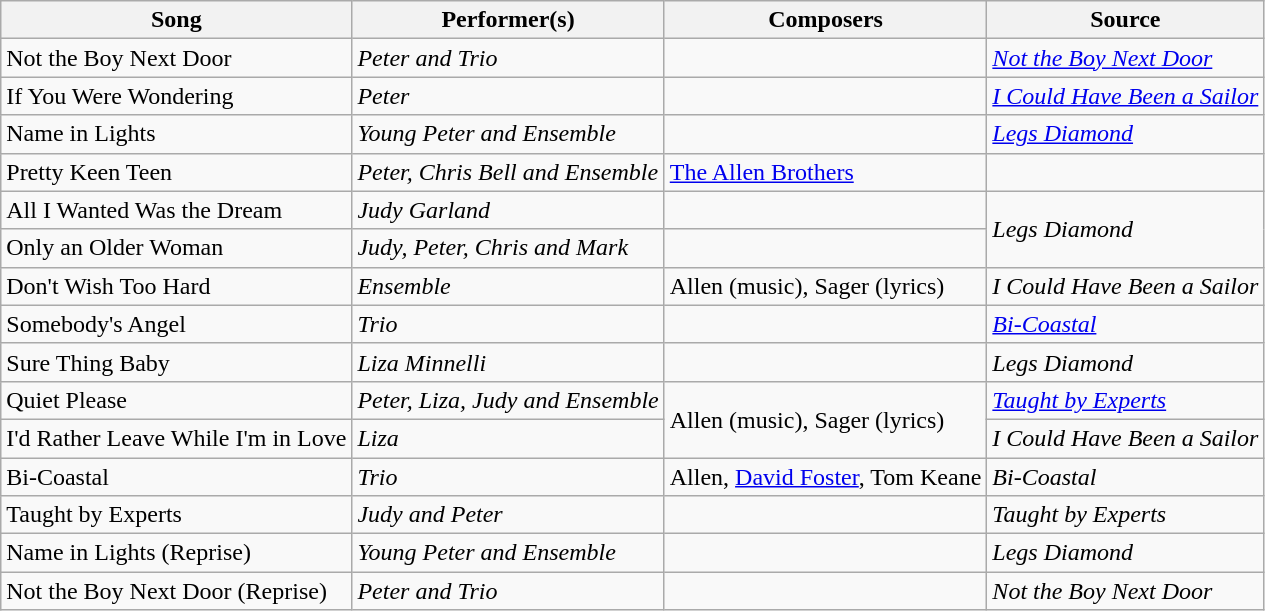<table class="wikitable">
<tr>
<th>Song</th>
<th>Performer(s)</th>
<th>Composers</th>
<th>Source</th>
</tr>
<tr>
<td>Not the Boy Next Door</td>
<td><em>Peter and Trio</em></td>
<td></td>
<td><em><a href='#'>Not the Boy Next Door</a></em></td>
</tr>
<tr>
<td>If You Were Wondering</td>
<td><em>Peter</em></td>
<td></td>
<td><em><a href='#'>I Could Have Been a Sailor</a></em></td>
</tr>
<tr>
<td>Name in Lights</td>
<td><em>Young Peter and Ensemble</em></td>
<td></td>
<td><em><a href='#'>Legs Diamond</a></em></td>
</tr>
<tr>
<td>Pretty Keen Teen</td>
<td><em>Peter, Chris Bell and Ensemble</em></td>
<td><a href='#'>The Allen Brothers</a></td>
<td></td>
</tr>
<tr>
<td>All I Wanted Was the Dream</td>
<td><em>Judy Garland</em></td>
<td></td>
<td rowspan="2"><em>Legs Diamond</em></td>
</tr>
<tr>
<td>Only an Older Woman</td>
<td><em>Judy, Peter, Chris and Mark</em></td>
<td></td>
</tr>
<tr>
<td>Don't Wish Too Hard</td>
<td><em>Ensemble</em></td>
<td>Allen (music), Sager (lyrics)</td>
<td><em>I Could Have Been a Sailor</em></td>
</tr>
<tr>
<td>Somebody's Angel</td>
<td><em>Trio</em></td>
<td></td>
<td><em><a href='#'>Bi-Coastal</a></em></td>
</tr>
<tr>
<td>Sure Thing Baby</td>
<td><em>Liza Minnelli</em></td>
<td></td>
<td><em>Legs Diamond</em></td>
</tr>
<tr>
<td>Quiet Please</td>
<td><em>Peter, Liza, Judy and Ensemble</em></td>
<td rowspan="2">Allen (music), Sager (lyrics)</td>
<td><em><a href='#'>Taught by Experts</a></em></td>
</tr>
<tr>
<td>I'd Rather Leave While I'm in Love</td>
<td><em>Liza</em></td>
<td><em>I Could Have Been a Sailor</em></td>
</tr>
<tr>
<td>Bi-Coastal</td>
<td><em>Trio</em></td>
<td>Allen, <a href='#'>David Foster</a>, Tom Keane</td>
<td><em>Bi-Coastal</em></td>
</tr>
<tr>
<td>Taught by Experts</td>
<td><em>Judy and Peter</em></td>
<td></td>
<td><em>Taught by Experts</em></td>
</tr>
<tr>
<td>Name in Lights (Reprise)</td>
<td><em>Young Peter and Ensemble</em></td>
<td></td>
<td><em>Legs Diamond</em></td>
</tr>
<tr>
<td>Not the Boy Next Door (Reprise)</td>
<td><em>Peter and Trio</em></td>
<td></td>
<td><em>Not the Boy Next Door</em></td>
</tr>
</table>
